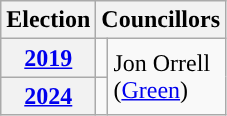<table class="wikitable">
<tr>
<th>Election</th>
<th colspan="2">Councillors</th>
</tr>
<tr>
<th><a href='#'>2019</a></th>
<td rowspan="1" style="background-color: "></td>
<td rowspan="2">Jon Orrell<br>(<a href='#'>Green</a>)</td>
</tr>
<tr>
<th><a href='#'>2024</a></th>
<td rowspan="1" style="background-color: "></td>
</tr>
</table>
